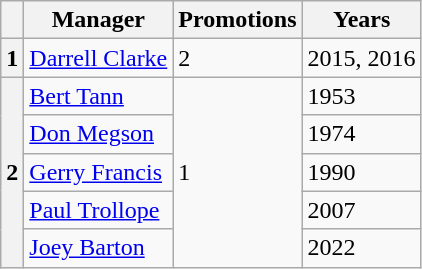<table class="wikitable">
<tr>
<th></th>
<th>Manager</th>
<th>Promotions</th>
<th>Years</th>
</tr>
<tr>
<th>1</th>
<td><a href='#'>Darrell Clarke</a></td>
<td>2</td>
<td>2015, 2016</td>
</tr>
<tr>
<th rowspan="5">2</th>
<td><a href='#'>Bert Tann</a></td>
<td rowspan="5">1</td>
<td>1953</td>
</tr>
<tr>
<td><a href='#'>Don Megson</a></td>
<td>1974</td>
</tr>
<tr>
<td><a href='#'>Gerry Francis</a></td>
<td>1990</td>
</tr>
<tr>
<td><a href='#'>Paul Trollope</a></td>
<td>2007</td>
</tr>
<tr>
<td><a href='#'>Joey Barton</a></td>
<td>2022</td>
</tr>
</table>
